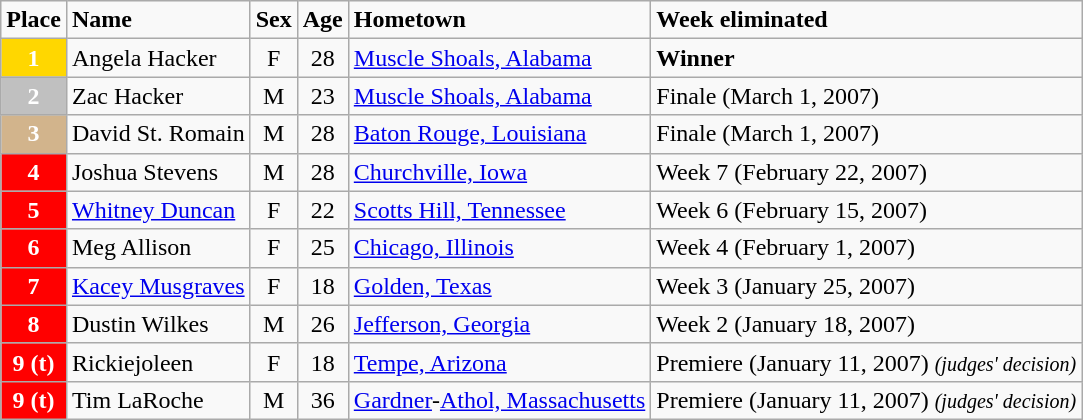<table class="wikitable">
<tr>
<td><strong>Place</strong></td>
<td><strong>Name</strong></td>
<td><strong>Sex</strong></td>
<td><strong>Age</strong></td>
<td><strong>Hometown</strong></td>
<td><strong>Week eliminated</strong></td>
</tr>
<tr>
<td style="background:gold; text-align:center;color:white;"><strong>1</strong></td>
<td>Angela Hacker</td>
<td style="text-align:center;">F</td>
<td style="text-align:center;">28</td>
<td><a href='#'>Muscle Shoals, Alabama</a></td>
<td><strong>Winner</strong></td>
</tr>
<tr>
<td style="background:silver; text-align:center;color:white;"><strong>2</strong></td>
<td>Zac Hacker</td>
<td style="text-align:center;">M</td>
<td style="text-align:center;">23</td>
<td><a href='#'>Muscle Shoals, Alabama</a></td>
<td>Finale (March 1, 2007)</td>
</tr>
<tr>
<td style="background:tan; text-align:center;color:white;"><strong>3</strong></td>
<td>David St. Romain</td>
<td style="text-align:center;">M</td>
<td style="text-align:center;">28</td>
<td><a href='#'>Baton Rouge, Louisiana</a></td>
<td>Finale (March 1, 2007)</td>
</tr>
<tr>
<td style="background:red; text-align:center;color:white;"><strong>4</strong></td>
<td>Joshua Stevens</td>
<td style="text-align:center;">M</td>
<td style="text-align:center;">28</td>
<td><a href='#'>Churchville, Iowa</a></td>
<td>Week 7 (February 22, 2007)</td>
</tr>
<tr>
<td style="background:red; text-align:center;color:white;"><strong>5</strong></td>
<td><a href='#'>Whitney Duncan</a></td>
<td style="text-align:center;">F</td>
<td style="text-align:center;">22</td>
<td><a href='#'>Scotts Hill, Tennessee</a></td>
<td>Week 6 (February 15, 2007)</td>
</tr>
<tr>
<td style="background:red; text-align:center;color:white;"><strong>6</strong></td>
<td>Meg Allison</td>
<td style="text-align:center;">F</td>
<td style="text-align:center;">25</td>
<td><a href='#'>Chicago, Illinois</a></td>
<td>Week 4 (February 1, 2007)</td>
</tr>
<tr>
<td style="background:red; text-align:center;color:white;"><strong>7</strong></td>
<td><a href='#'>Kacey Musgraves</a></td>
<td style="text-align:center;">F</td>
<td style="text-align:center;">18</td>
<td><a href='#'>Golden, Texas</a></td>
<td>Week 3 (January 25, 2007)</td>
</tr>
<tr>
<td style="background:red; text-align:center;color:white;"><strong>8</strong></td>
<td>Dustin Wilkes</td>
<td style="text-align:center;">M</td>
<td style="text-align:center;">26</td>
<td><a href='#'>Jefferson, Georgia</a></td>
<td>Week 2 (January 18, 2007)</td>
</tr>
<tr>
<td style="background:red; text-align:center;color:white;"><strong>9 (t)</strong></td>
<td>Rickiejoleen</td>
<td style="text-align:center;">F</td>
<td style="text-align:center;">18</td>
<td><a href='#'>Tempe, Arizona</a></td>
<td>Premiere (January 11, 2007) <small><em>(judges' decision)</em></small></td>
</tr>
<tr>
<td style="background:red; text-align:center;color:white;"><strong>9 (t)</strong></td>
<td>Tim LaRoche</td>
<td style="text-align:center;">M</td>
<td style="text-align:center;">36</td>
<td><a href='#'>Gardner</a>-<a href='#'>Athol, Massachusetts</a></td>
<td>Premiere (January 11, 2007) <small><em>(judges' decision)</em></small></td>
</tr>
</table>
